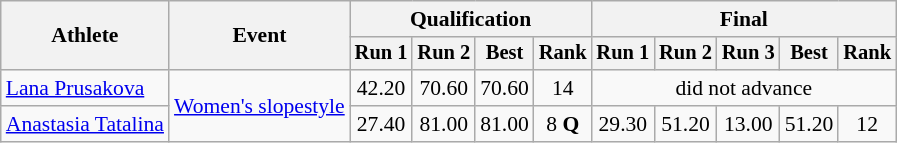<table class="wikitable" style="font-size:90%">
<tr>
<th rowspan="2">Athlete</th>
<th rowspan="2">Event</th>
<th colspan="4">Qualification</th>
<th colspan="5">Final</th>
</tr>
<tr style="font-size:95%">
<th>Run 1</th>
<th>Run 2</th>
<th>Best</th>
<th>Rank</th>
<th>Run 1</th>
<th>Run 2</th>
<th>Run 3</th>
<th>Best</th>
<th>Rank</th>
</tr>
<tr align=center>
<td align=left><a href='#'>Lana Prusakova</a></td>
<td align=left rowspan=2><a href='#'>Women's slopestyle</a></td>
<td>42.20</td>
<td>70.60</td>
<td>70.60</td>
<td>14</td>
<td colspan=5>did not advance</td>
</tr>
<tr align=center>
<td align=left><a href='#'>Anastasia Tatalina</a></td>
<td>27.40</td>
<td>81.00</td>
<td>81.00</td>
<td>8 <strong>Q</strong></td>
<td>29.30</td>
<td>51.20</td>
<td>13.00</td>
<td>51.20</td>
<td>12</td>
</tr>
</table>
